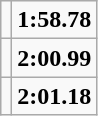<table class="wikitable">
<tr>
<td></td>
<td align=center><strong>1:58.78</strong></td>
</tr>
<tr>
<td></td>
<td align=center><strong>2:00.99</strong></td>
</tr>
<tr>
<td></td>
<td align=center><strong>2:01.18</strong></td>
</tr>
</table>
